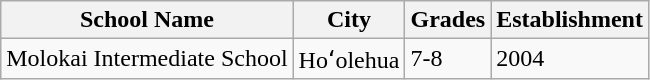<table class="wikitable">
<tr>
<th>School Name</th>
<th>City</th>
<th>Grades</th>
<th>Establishment</th>
</tr>
<tr>
<td>Molokai Intermediate School</td>
<td>Hoʻolehua</td>
<td>7-8</td>
<td>2004</td>
</tr>
</table>
